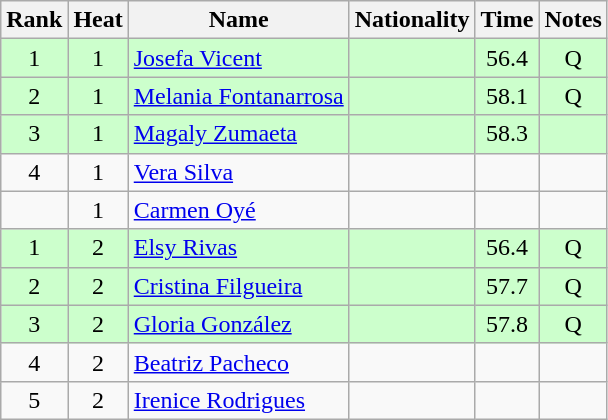<table class="wikitable sortable" style="text-align:center">
<tr>
<th>Rank</th>
<th>Heat</th>
<th>Name</th>
<th>Nationality</th>
<th>Time</th>
<th>Notes</th>
</tr>
<tr bgcolor=ccffcc>
<td>1</td>
<td>1</td>
<td align=left><a href='#'>Josefa Vicent</a></td>
<td align=left></td>
<td>56.4</td>
<td>Q</td>
</tr>
<tr bgcolor=ccffcc>
<td>2</td>
<td>1</td>
<td align=left><a href='#'>Melania Fontanarrosa</a></td>
<td align=left></td>
<td>58.1</td>
<td>Q</td>
</tr>
<tr bgcolor=ccffcc>
<td>3</td>
<td>1</td>
<td align=left><a href='#'>Magaly Zumaeta</a></td>
<td align=left></td>
<td>58.3</td>
<td></td>
</tr>
<tr>
<td>4</td>
<td>1</td>
<td align=left><a href='#'>Vera Silva</a></td>
<td align=left></td>
<td></td>
<td></td>
</tr>
<tr>
<td></td>
<td>1</td>
<td align=left><a href='#'>Carmen Oyé</a></td>
<td align=left></td>
<td></td>
<td></td>
</tr>
<tr bgcolor=ccffcc>
<td>1</td>
<td>2</td>
<td align=left><a href='#'>Elsy Rivas</a></td>
<td align=left></td>
<td>56.4</td>
<td>Q</td>
</tr>
<tr bgcolor=ccffcc>
<td>2</td>
<td>2</td>
<td align=left><a href='#'>Cristina Filgueira</a></td>
<td align=left></td>
<td>57.7</td>
<td>Q</td>
</tr>
<tr bgcolor=ccffcc>
<td>3</td>
<td>2</td>
<td align=left><a href='#'>Gloria González</a></td>
<td align=left></td>
<td>57.8</td>
<td>Q</td>
</tr>
<tr>
<td>4</td>
<td>2</td>
<td align=left><a href='#'>Beatriz Pacheco</a></td>
<td align=left></td>
<td></td>
<td></td>
</tr>
<tr>
<td>5</td>
<td>2</td>
<td align=left><a href='#'>Irenice Rodrigues</a></td>
<td align=left></td>
<td></td>
<td></td>
</tr>
</table>
